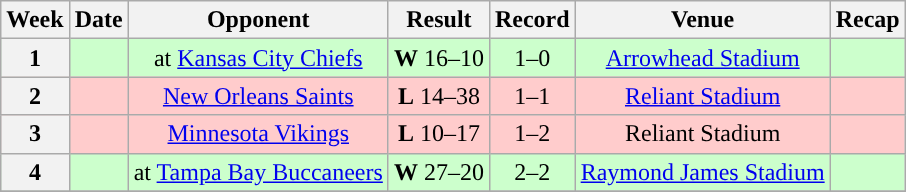<table class="wikitable" style="text-align:center">
<tr>
<th>Week</th>
<th>Date</th>
<th>Opponent</th>
<th>Result</th>
<th>Record</th>
<th>Venue</th>
<th>Recap</th>
</tr>
<tr style="background:#cfc">
<th>1</th>
<td></td>
<td>at <a href='#'>Kansas City Chiefs</a></td>
<td><strong>W</strong> 16–10</td>
<td>1–0</td>
<td><a href='#'>Arrowhead Stadium</a></td>
<td></td>
</tr>
<tr style="background:#fcc">
<th>2</th>
<td></td>
<td><a href='#'>New Orleans Saints</a></td>
<td><strong>L</strong> 14–38</td>
<td>1–1</td>
<td><a href='#'>Reliant Stadium</a></td>
<td></td>
</tr>
<tr style="background:#fcc">
<th>3</th>
<td></td>
<td><a href='#'>Minnesota Vikings</a></td>
<td><strong>L</strong> 10–17</td>
<td>1–2</td>
<td>Reliant Stadium</td>
<td></td>
</tr>
<tr style="background:#cfc">
<th>4</th>
<td></td>
<td>at <a href='#'>Tampa Bay Buccaneers</a></td>
<td><strong>W</strong> 27–20</td>
<td>2–2</td>
<td><a href='#'>Raymond James Stadium</a></td>
<td></td>
</tr>
<tr align="center">
</tr>
</table>
